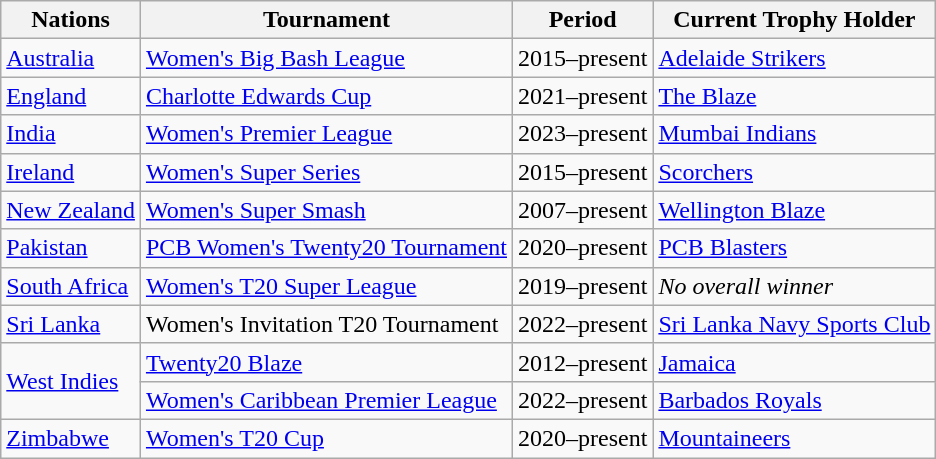<table class="wikitable sortable">
<tr>
<th>Nations</th>
<th>Tournament</th>
<th>Period</th>
<th>Current Trophy Holder</th>
</tr>
<tr>
<td> <a href='#'>Australia</a></td>
<td><a href='#'>Women's Big Bash League</a></td>
<td>2015–present</td>
<td><a href='#'>Adelaide Strikers</a></td>
</tr>
<tr>
<td> <a href='#'>England</a></td>
<td><a href='#'>Charlotte Edwards Cup</a></td>
<td>2021–present</td>
<td><a href='#'>The Blaze</a></td>
</tr>
<tr>
<td> <a href='#'>India</a></td>
<td><a href='#'>Women's Premier League</a></td>
<td>2023–present</td>
<td><a href='#'>Mumbai Indians</a></td>
</tr>
<tr>
<td> <a href='#'>Ireland</a></td>
<td><a href='#'>Women's Super Series</a></td>
<td>2015–present</td>
<td><a href='#'>Scorchers</a></td>
</tr>
<tr>
<td> <a href='#'>New Zealand</a></td>
<td><a href='#'>Women's Super Smash</a></td>
<td>2007–present</td>
<td><a href='#'>Wellington Blaze</a></td>
</tr>
<tr>
<td> <a href='#'>Pakistan</a></td>
<td><a href='#'>PCB Women's Twenty20 Tournament</a></td>
<td>2020–present</td>
<td><a href='#'>PCB Blasters</a></td>
</tr>
<tr>
<td> <a href='#'>South Africa</a></td>
<td><a href='#'>Women's T20 Super League</a></td>
<td>2019–present</td>
<td><em>No overall winner</em></td>
</tr>
<tr>
<td> <a href='#'>Sri Lanka</a></td>
<td>Women's Invitation T20 Tournament</td>
<td>2022–present</td>
<td><a href='#'>Sri Lanka Navy Sports Club</a></td>
</tr>
<tr>
<td rowspan="2"> <a href='#'>West Indies</a></td>
<td><a href='#'>Twenty20 Blaze</a></td>
<td>2012–present</td>
<td><a href='#'>Jamaica</a></td>
</tr>
<tr>
<td><a href='#'>Women's Caribbean Premier League</a></td>
<td>2022–present</td>
<td><a href='#'>Barbados Royals</a></td>
</tr>
<tr>
<td> <a href='#'>Zimbabwe</a></td>
<td><a href='#'>Women's T20 Cup</a></td>
<td>2020–present</td>
<td><a href='#'>Mountaineers</a></td>
</tr>
</table>
